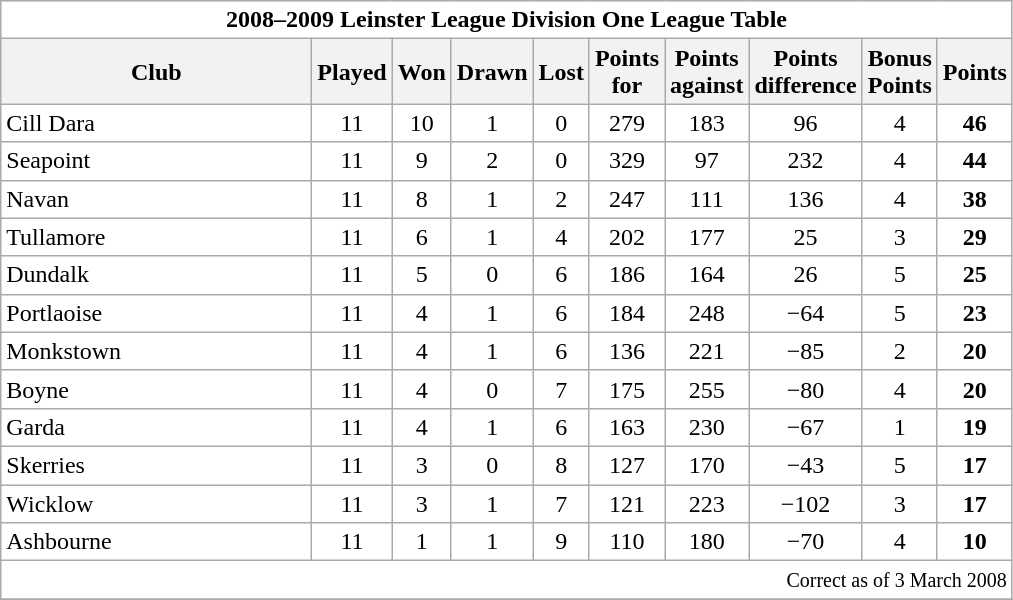<table class="wikitable" style="float:left; margin-right:15px; text-align: center;">
<tr>
<td colspan="10" bgcolor="#FFFFFF" cellpadding="0" cellspacing="0"><strong>2008–2009 Leinster League Division One League Table</strong></td>
</tr>
<tr>
<th bgcolor="#efefef" width="200">Club</th>
<th bgcolor="#efefef" width="20">Played</th>
<th bgcolor="#efefef" width="20">Won</th>
<th bgcolor="#efefef" width="20">Drawn</th>
<th bgcolor="#efefef" width="20">Lost</th>
<th bgcolor="#efefef" width="20">Points for</th>
<th bgcolor="#efefef" width="20">Points against</th>
<th bgcolor="#efefef" width="20">Points difference</th>
<th bgcolor="#efefef" width="20">Bonus Points</th>
<th bgcolor="#efefef" width="20">Points</th>
</tr>
<tr bgcolor=#ffffff align=center>
<td align=left>Cill Dara</td>
<td>11</td>
<td>10</td>
<td>1</td>
<td>0</td>
<td>279</td>
<td>183</td>
<td>96</td>
<td>4</td>
<td><strong>46</strong></td>
</tr>
<tr bgcolor=#ffffff align=center>
<td align=left>Seapoint</td>
<td>11</td>
<td>9</td>
<td>2</td>
<td>0</td>
<td>329</td>
<td>97</td>
<td>232</td>
<td>4</td>
<td><strong>44</strong></td>
</tr>
<tr bgcolor=#ffffff align=center>
<td align=left>Navan</td>
<td>11</td>
<td>8</td>
<td>1</td>
<td>2</td>
<td>247</td>
<td>111</td>
<td>136</td>
<td>4</td>
<td><strong>38</strong></td>
</tr>
<tr bgcolor=#ffffff align=center>
<td align=left>Tullamore</td>
<td>11</td>
<td>6</td>
<td>1</td>
<td>4</td>
<td>202</td>
<td>177</td>
<td>25</td>
<td>3</td>
<td><strong>29</strong></td>
</tr>
<tr bgcolor=#ffffff align=center>
<td align=left>Dundalk</td>
<td>11</td>
<td>5</td>
<td>0</td>
<td>6</td>
<td>186</td>
<td>164</td>
<td>26</td>
<td>5</td>
<td><strong>25</strong></td>
</tr>
<tr bgcolor=#ffffff align=center>
<td align=left>Portlaoise</td>
<td>11</td>
<td>4</td>
<td>1</td>
<td>6</td>
<td>184</td>
<td>248</td>
<td>−64</td>
<td>5</td>
<td><strong>23</strong></td>
</tr>
<tr bgcolor=#ffffff align=center>
<td align=left>Monkstown</td>
<td>11</td>
<td>4</td>
<td>1</td>
<td>6</td>
<td>136</td>
<td>221</td>
<td>−85</td>
<td>2</td>
<td><strong>20</strong></td>
</tr>
<tr bgcolor=#ffffff align=center>
<td align=left>Boyne</td>
<td>11</td>
<td>4</td>
<td>0</td>
<td>7</td>
<td>175</td>
<td>255</td>
<td>−80</td>
<td>4</td>
<td><strong>20</strong></td>
</tr>
<tr bgcolor=#ffffff align=center>
<td align=left>Garda</td>
<td>11</td>
<td>4</td>
<td>1</td>
<td>6</td>
<td>163</td>
<td>230</td>
<td>−67</td>
<td>1</td>
<td><strong>19</strong></td>
</tr>
<tr bgcolor=#ffffff align=center>
<td align=left>Skerries</td>
<td>11</td>
<td>3</td>
<td>0</td>
<td>8</td>
<td>127</td>
<td>170</td>
<td>−43</td>
<td>5</td>
<td><strong>17</strong></td>
</tr>
<tr bgcolor=#ffffff align=center>
<td align=left>Wicklow</td>
<td>11</td>
<td>3</td>
<td>1</td>
<td>7</td>
<td>121</td>
<td>223</td>
<td>−102</td>
<td>3</td>
<td><strong>17</strong></td>
</tr>
<tr bgcolor=#ffffff align=center>
<td align=left>Ashbourne</td>
<td>11</td>
<td>1</td>
<td>1</td>
<td>9</td>
<td>110</td>
<td>180</td>
<td>−70</td>
<td>4</td>
<td><strong>10</strong></td>
</tr>
<tr>
<td colspan="10" align="right" bgcolor="#FFFFFF" cellpadding="0" cellspacing="0"><small>Correct as of 3 March 2008</small></td>
</tr>
<tr>
</tr>
</table>
